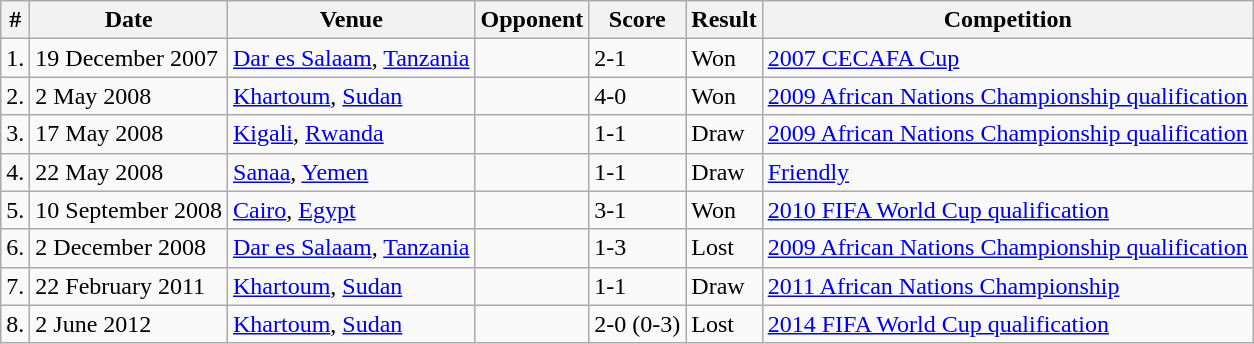<table class="wikitable">
<tr>
<th>#</th>
<th>Date</th>
<th>Venue</th>
<th>Opponent</th>
<th>Score</th>
<th>Result</th>
<th>Competition</th>
</tr>
<tr>
<td>1.</td>
<td>19 December 2007</td>
<td><a href='#'>Dar es Salaam</a>, <a href='#'>Tanzania</a></td>
<td></td>
<td>2-1</td>
<td>Won</td>
<td><a href='#'>2007 CECAFA Cup</a></td>
</tr>
<tr>
<td>2.</td>
<td>2 May 2008</td>
<td><a href='#'>Khartoum</a>, <a href='#'>Sudan</a></td>
<td></td>
<td>4-0</td>
<td>Won</td>
<td><a href='#'>2009 African Nations Championship qualification</a></td>
</tr>
<tr>
<td>3.</td>
<td>17 May 2008</td>
<td><a href='#'>Kigali</a>, <a href='#'>Rwanda</a></td>
<td></td>
<td>1-1</td>
<td>Draw</td>
<td><a href='#'>2009 African Nations Championship qualification</a></td>
</tr>
<tr>
<td>4.</td>
<td>22 May 2008</td>
<td><a href='#'>Sanaa</a>, <a href='#'>Yemen</a></td>
<td></td>
<td>1-1</td>
<td>Draw</td>
<td><a href='#'>Friendly</a></td>
</tr>
<tr>
<td>5.</td>
<td>10 September 2008</td>
<td><a href='#'>Cairo</a>, <a href='#'>Egypt</a></td>
<td></td>
<td>3-1</td>
<td>Won</td>
<td><a href='#'>2010 FIFA World Cup qualification</a></td>
</tr>
<tr>
<td>6.</td>
<td>2 December 2008</td>
<td><a href='#'>Dar es Salaam</a>, <a href='#'>Tanzania</a></td>
<td></td>
<td>1-3</td>
<td>Lost</td>
<td><a href='#'>2009 African Nations Championship qualification</a></td>
</tr>
<tr>
<td>7.</td>
<td>22 February 2011</td>
<td><a href='#'>Khartoum</a>, <a href='#'>Sudan</a></td>
<td></td>
<td>1-1</td>
<td>Draw</td>
<td><a href='#'>2011 African Nations Championship</a></td>
</tr>
<tr>
<td>8.</td>
<td>2 June 2012</td>
<td><a href='#'>Khartoum</a>, <a href='#'>Sudan</a></td>
<td></td>
<td>2-0 (0-3)</td>
<td>Lost</td>
<td><a href='#'>2014 FIFA World Cup qualification</a></td>
</tr>
</table>
